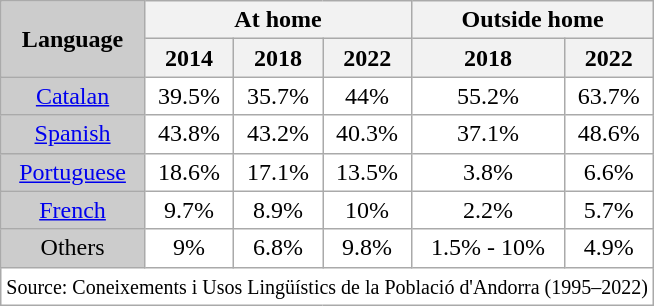<table class="wikitable" style="border:1px solid #999; background:#fff;">
<tr style="text-align:center;">
<th rowspan="2" style="background:#ccc;">Language</th>
<th colspan="3">At home</th>
<th colspan="2">Outside home</th>
</tr>
<tr>
<th>2014</th>
<th>2018</th>
<th>2022</th>
<th>2018</th>
<th>2022</th>
</tr>
<tr style="text-align:center;">
<td style="background:#ccc;"><a href='#'>Catalan</a></td>
<td>39.5%</td>
<td>35.7%</td>
<td>44%</td>
<td>55.2%</td>
<td>63.7%</td>
</tr>
<tr style="text-align:center;">
<td style="background:#ccc;"><a href='#'>Spanish</a></td>
<td>43.8%</td>
<td>43.2%</td>
<td>40.3%</td>
<td>37.1%</td>
<td>48.6%</td>
</tr>
<tr style="text-align:center;">
<td style="background:#ccc;"><a href='#'>Portuguese</a></td>
<td>18.6%</td>
<td>17.1%</td>
<td>13.5%</td>
<td>3.8%</td>
<td>6.6%</td>
</tr>
<tr style="text-align:center;">
<td style="background:#ccc;"><a href='#'>French</a></td>
<td>9.7%</td>
<td>8.9%</td>
<td>10%</td>
<td>2.2%</td>
<td>5.7%</td>
</tr>
<tr style="text-align:center;">
<td style="background:#ccc;">Others</td>
<td>9%</td>
<td>6.8%</td>
<td>9.8%</td>
<td>1.5% - 10%</td>
<td>4.9%</td>
</tr>
<tr>
<td colspan="6"><small>Source: Coneixements i Usos Lingüístics de la Població d'Andorra (1995–2022)</small></td>
</tr>
</table>
